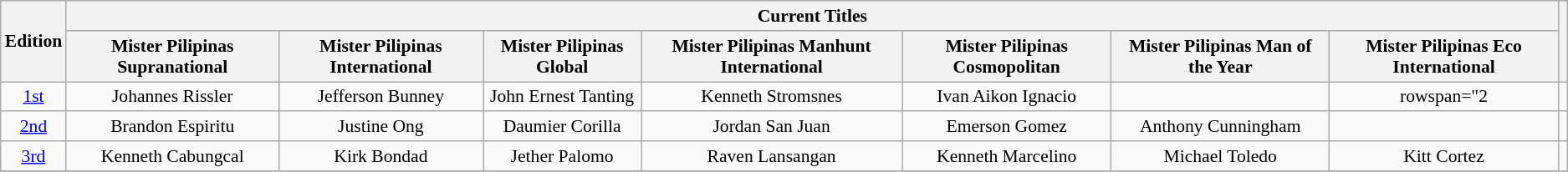<table class="wikitable" style="text-align:center;font-size:90%;">
<tr>
<th rowspan="2">Edition</th>
<th colspan="7">Current Titles</th>
<th rowspan="2"></th>
</tr>
<tr>
<th>Mister Pilipinas Supranational</th>
<th>Mister Pilipinas International</th>
<th>Mister Pilipinas Global</th>
<th>Mister Pilipinas Manhunt International</th>
<th>Mister Pilipinas Cosmopolitan</th>
<th>Mister Pilipinas Man of the Year</th>
<th>Mister Pilipinas Eco International</th>
</tr>
<tr>
<td><a href='#'>1st</a></td>
<td>Johannes Rissler<br><em></em></td>
<td>Jefferson Bunney<br><em></em></td>
<td>John Ernest Tanting<br><em></em></td>
<td>Kenneth Stromsnes<br><em></em></td>
<td>Ivan Aikon Ignacio<br><em></em></td>
<td></td>
<td>rowspan="2 </td>
<td></td>
</tr>
<tr>
<td><a href='#'>2nd</a></td>
<td>Brandon Espiritu<br><em></em></td>
<td>Justine Ong<br><em></em></td>
<td>Daumier Corilla<br><em></em></td>
<td>Jordan San Juan<br><em></em></td>
<td>Emerson Gomez<br><em></em></td>
<td>Anthony Cunningham<br><em></em></td>
<td></td>
</tr>
<tr>
<td><a href='#'>3rd</a></td>
<td>Kenneth Cabungcal<br><em></em></td>
<td>Kirk Bondad<br><em></em></td>
<td>Jether Palomo<br><em></em></td>
<td>Raven Lansangan<br><em></em></td>
<td>Kenneth Marcelino<br><em></em></td>
<td>Michael Toledo<br><em></em></td>
<td>Kitt Cortez<br><em></em></td>
<td></td>
</tr>
<tr>
</tr>
</table>
